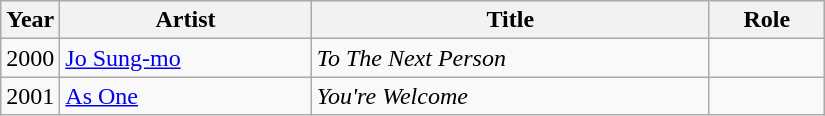<table class="wikitable" style="width:550px">
<tr>
<th width=10>Year</th>
<th>Artist</th>
<th>Title</th>
<th>Role</th>
</tr>
<tr>
<td>2000</td>
<td><a href='#'>Jo Sung-mo</a></td>
<td><em>To The Next Person</em></td>
<td></td>
</tr>
<tr>
<td>2001</td>
<td><a href='#'>As One</a></td>
<td><em>You're Welcome</em></td>
<td></td>
</tr>
</table>
